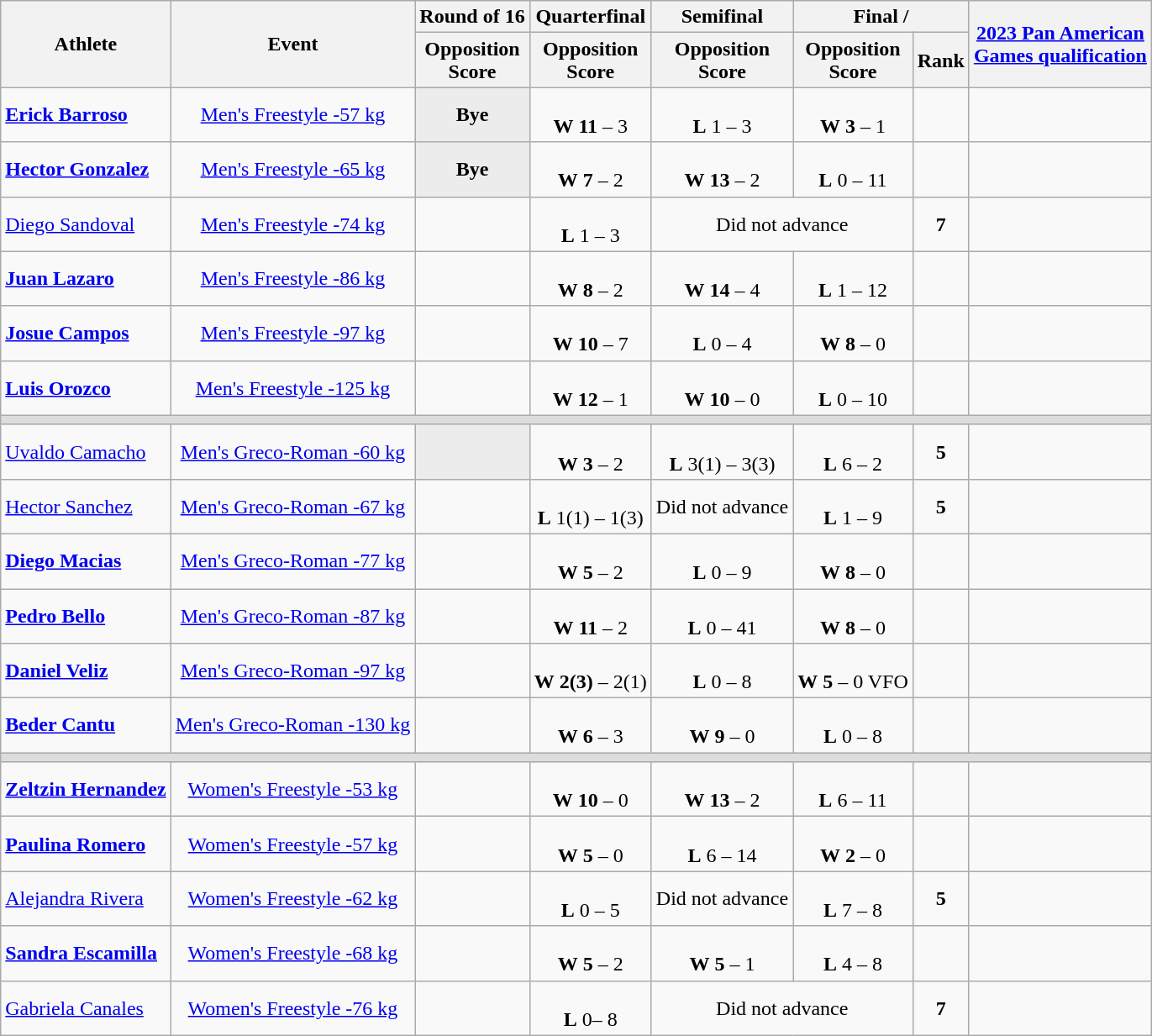<table class="wikitable">
<tr>
<th rowspan="2">Athlete</th>
<th rowspan="2">Event</th>
<th>Round of 16</th>
<th>Quarterfinal</th>
<th>Semifinal</th>
<th colspan="2">Final / </th>
<th rowspan="2" style="white-space: nowrap;"><a href='#'>2023 Pan American <br> Games qualification</a></th>
</tr>
<tr>
<th>Opposition<br>Score</th>
<th>Opposition<br>Score</th>
<th>Opposition<br>Score</th>
<th>Opposition<br>Score</th>
<th>Rank</th>
</tr>
<tr align="center">
<td style="white-space: nowrap;" align="left"><strong><a href='#'>Erick Barroso</a></strong></td>
<td><a href='#'>Men's Freestyle -57 kg</a></td>
<td style="background: #ECECEC; vertical-align: middle; text-align: center; " class="table-cast"><strong>Bye</strong></td>
<td><br><strong>W</strong> <strong>11</strong> – 3</td>
<td style="white-space: nowrap;"><br><strong>L</strong> 1 – 3</td>
<td style="white-space: nowrap;"><br><strong>W</strong> <strong>3</strong> – 1</td>
<td></td>
<td></td>
</tr>
<tr align="center">
<td style="white-space: nowrap;" align="left"><a href='#'><strong>Hector Gonzalez</strong></a></td>
<td><a href='#'>Men's Freestyle -65 kg</a></td>
<td style="background: #ECECEC; vertical-align: middle; text-align: center; " class="table-cast"><strong>Bye</strong></td>
<td><br><strong>W</strong> <strong>7</strong> – 2</td>
<td><br><strong>W</strong> <strong>13</strong> – 2</td>
<td><br><strong>L</strong> 0 – 11</td>
<td></td>
<td></td>
</tr>
<tr align="center">
<td style="white-space: nowrap;" align="left"><a href='#'>Diego Sandoval</a></td>
<td><a href='#'>Men's Freestyle -74 kg</a></td>
<td></td>
<td><br><strong>L</strong> 1 – 3</td>
<td colspan="2">Did not advance</td>
<td><strong>7</strong></td>
<td></td>
</tr>
<tr align="center">
<td style="white-space: nowrap;" align="left"><strong><a href='#'>Juan Lazaro</a></strong></td>
<td><a href='#'>Men's Freestyle -86 kg</a></td>
<td></td>
<td><br><strong>W</strong> <strong>8</strong> – 2</td>
<td><br><strong>W</strong> <strong>14</strong> – 4</td>
<td><br><strong>L</strong> 1 – 12</td>
<td></td>
<td></td>
</tr>
<tr align="center">
<td style="white-space: nowrap;" align="left"><strong><a href='#'>Josue Campos</a></strong></td>
<td><a href='#'>Men's Freestyle -97 kg</a></td>
<td></td>
<td><br><strong>W</strong> <strong>10</strong> – 7</td>
<td><br><strong>L</strong> 0 – 4</td>
<td><br><strong>W</strong> <strong>8</strong> – 0</td>
<td></td>
<td></td>
</tr>
<tr align="center">
<td style="white-space: nowrap;" align="left"><a href='#'><strong>Luis Orozco</strong></a></td>
<td><a href='#'>Men's Freestyle -125 kg</a></td>
<td></td>
<td><br><strong>W</strong> <strong>12</strong> – 1</td>
<td><br><strong>W</strong> <strong>10</strong> – 0</td>
<td><br><strong>L</strong> 0 – 10</td>
<td></td>
<td></td>
</tr>
<tr bgcolor="#ddd">
<td colspan="8"></td>
</tr>
<tr align="center">
<td style="white-space: nowrap;" align="left"><a href='#'>Uvaldo Camacho</a></td>
<td><a href='#'>Men's Greco-Roman -60 kg</a></td>
<td style="background: #ECECEC; vertical-align: middle; text-align: center; " class="table-cast"></td>
<td><br><strong>W</strong> <strong>3</strong> – 2</td>
<td><br><strong>L</strong> 3(1) – 3(3)</td>
<td><br><strong>L</strong> 6 – 2</td>
<td><strong>5</strong></td>
<td></td>
</tr>
<tr align="center">
<td style="white-space: nowrap;" align="left"><a href='#'>Hector Sanchez</a></td>
<td><a href='#'>Men's Greco-Roman -67 kg</a></td>
<td></td>
<td><br><strong>L</strong> 1(1) – 1(3)</td>
<td>Did not advance</td>
<td><br><strong>L</strong> 1 – 9</td>
<td><strong>5</strong></td>
<td></td>
</tr>
<tr align="center">
<td align="left"><a href='#'><strong>Diego Macias</strong></a></td>
<td><a href='#'>Men's Greco-Roman -77 kg</a></td>
<td></td>
<td><br><strong>W</strong> <strong>5</strong> – 2</td>
<td><br><strong>L</strong> 0 – 9</td>
<td><br><strong>W</strong> <strong>8</strong> – 0</td>
<td></td>
<td></td>
</tr>
<tr align="center">
<td style="white-space: nowrap;" align="left"><strong><a href='#'>Pedro Bello</a></strong></td>
<td><a href='#'>Men's Greco-Roman -87 kg</a></td>
<td></td>
<td><br><strong>W</strong> <strong>11</strong> – 2</td>
<td><br><strong>L</strong> 0 – 41</td>
<td><br><strong>W</strong> <strong>8</strong> – 0</td>
<td></td>
<td></td>
</tr>
<tr align="center">
<td style="white-space: nowrap;" align="left"><strong><a href='#'>Daniel Veliz</a></strong></td>
<td><a href='#'>Men's Greco-Roman -97 kg</a></td>
<td></td>
<td><br><strong>W</strong> <strong>2(3)</strong> – 2(1)</td>
<td><br><strong>L</strong> 0 – 8</td>
<td><br><strong>W</strong> <strong>5</strong> – 0 VFO</td>
<td></td>
<td></td>
</tr>
<tr align="center">
<td style="white-space: nowrap;" align="left"><strong><a href='#'>Beder Cantu</a></strong></td>
<td><a href='#'>Men's Greco-Roman -130 kg</a></td>
<td></td>
<td><br><strong>W</strong> <strong>6</strong> – 3</td>
<td><br><strong>W</strong> <strong>9</strong> – 0</td>
<td><br><strong>L</strong> 0 – 8</td>
<td></td>
<td></td>
</tr>
<tr bgcolor="#ddd">
<td colspan="8"></td>
</tr>
<tr align="center">
<td style="white-space: nowrap;" align="left"><strong><a href='#'>Zeltzin Hernandez</a></strong></td>
<td><a href='#'>Women's Freestyle -53 kg</a></td>
<td></td>
<td><br><strong>W</strong> <strong>10</strong> – 0</td>
<td><br><strong>W</strong> <strong>13</strong> – 2</td>
<td><br><strong>L</strong> 6 – 11</td>
<td></td>
<td></td>
</tr>
<tr align="center">
<td style="white-space: nowrap;" align="left"><strong><a href='#'>Paulina Romero</a></strong></td>
<td><a href='#'>Women's Freestyle -57 kg</a></td>
<td></td>
<td><br><strong>W</strong> <strong>5</strong> – 0</td>
<td><br><strong>L</strong> 6 – 14</td>
<td><br><strong>W</strong> <strong>2</strong> – 0</td>
<td></td>
<td></td>
</tr>
<tr align="center">
<td style="white-space: nowrap;" align="left"><a href='#'>Alejandra Rivera</a></td>
<td><a href='#'>Women's Freestyle -62 kg</a></td>
<td></td>
<td><br><strong>L</strong> 0 – 5</td>
<td>Did not advance</td>
<td><br><strong>L</strong> 7 – 8</td>
<td><strong>5</strong></td>
<td></td>
</tr>
<tr align="center">
<td style="white-space: nowrap;" align="left"><strong><a href='#'>Sandra Escamilla</a></strong></td>
<td><a href='#'>Women's Freestyle -68 kg</a></td>
<td></td>
<td><br><strong>W</strong> <strong>5</strong> – 2</td>
<td><br><strong>W</strong> <strong>5</strong> – 1</td>
<td><br><strong>L</strong> 4 – 8</td>
<td><strong></strong></td>
<td></td>
</tr>
<tr align="center">
<td style="white-space: nowrap;" align="left"><a href='#'>Gabriela Canales</a></td>
<td><a href='#'>Women's Freestyle -76 kg</a></td>
<td></td>
<td><br><strong>L</strong> 0– 8</td>
<td colspan="2">Did not advance</td>
<td><strong>7</strong></td>
<td></td>
</tr>
</table>
